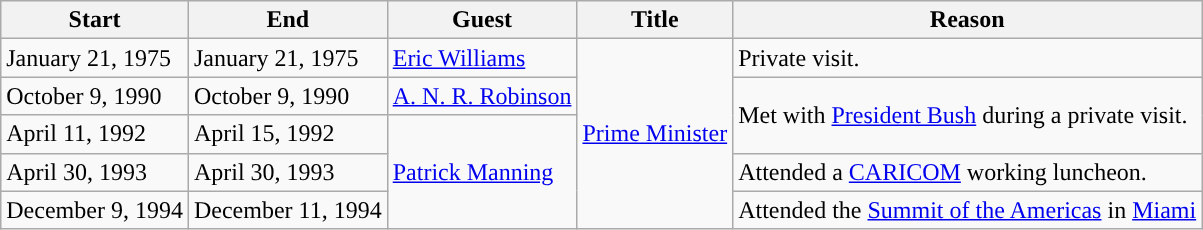<table class="wikitable sortable">
<tr>
<th>Start</th>
<th>End</th>
<th>Guest</th>
<th>Title</th>
<th>Reason</th>
</tr>
<tr>
<td>January 21, 1975</td>
<td>January 21, 1975</td>
<td><a href='#'>Eric Williams</a></td>
<td rowspan=5><a href='#'>Prime Minister</a></td>
<td>Private visit.</td>
</tr>
<tr>
<td>October 9, 1990</td>
<td>October 9, 1990</td>
<td><a href='#'>A. N. R. Robinson</a></td>
<td rowspan=2>Met with <a href='#'>President Bush</a> during a private visit.</td>
</tr>
<tr>
<td>April 11, 1992</td>
<td>April 15, 1992</td>
<td rowspan=3><a href='#'>Patrick Manning</a></td>
</tr>
<tr>
<td>April 30, 1993</td>
<td>April 30, 1993</td>
<td>Attended a <a href='#'>CARICOM</a> working luncheon.</td>
</tr>
<tr>
<td>December 9, 1994</td>
<td>December 11, 1994</td>
<td>Attended the <a href='#'>Summit of the Americas</a> in <a href='#'>Miami</a></td>
</tr>
</table>
